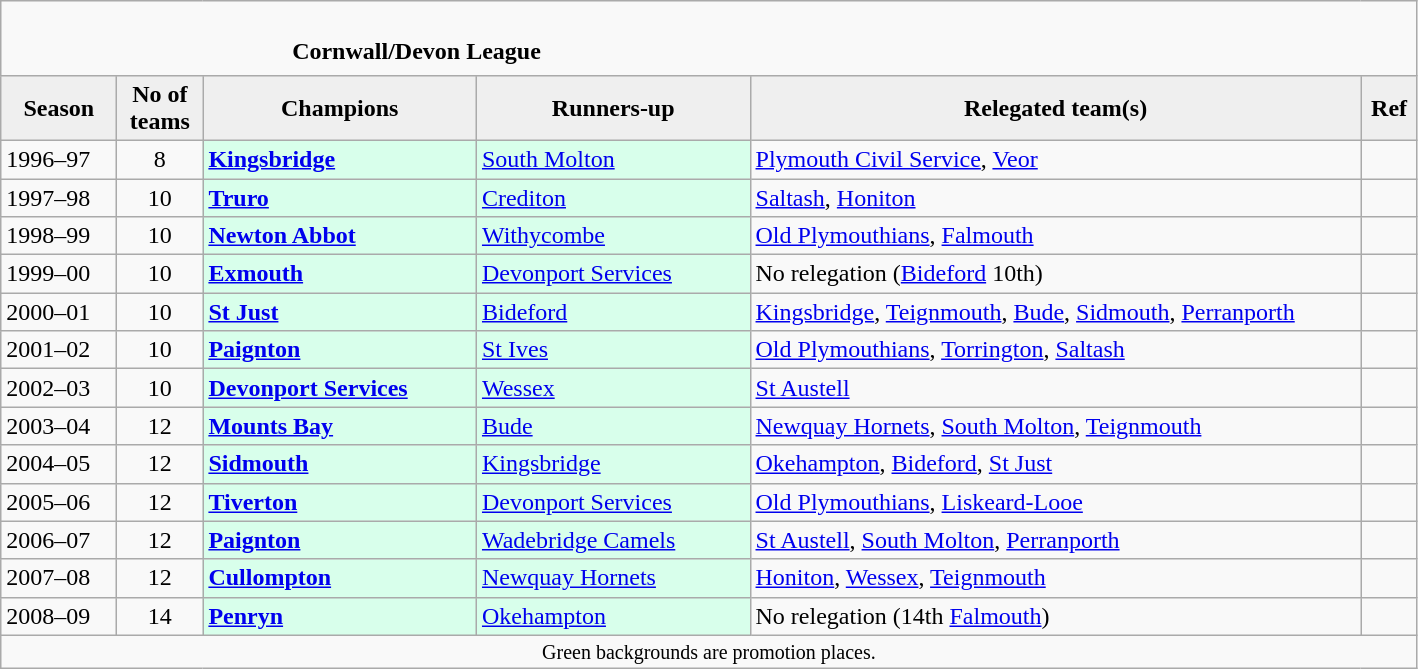<table class="wikitable sortable" style="text-align: left;">
<tr>
<td colspan="6" cellpadding="0" cellspacing="0"><br><table border="0" style="width:100%;" cellpadding="0" cellspacing="0">
<tr>
<td style="width:20%; border:0;"></td>
<td style="border:0;"><strong>Cornwall/Devon League</strong></td>
<td style="width:20%; border:0;"></td>
</tr>
</table>
</td>
</tr>
<tr>
<th style="background:#efefef; width:70px;">Season</th>
<th style="background:#efefef; width:50px;">No of teams</th>
<th style="background:#efefef; width:175px;">Champions</th>
<th style="background:#efefef; width:175px;">Runners-up</th>
<th style="background:#efefef; width:400px;">Relegated team(s)</th>
<th style="background:#efefef; width:30px;">Ref</th>
</tr>
<tr align=left>
<td>1996–97</td>
<td style="text-align: center;">8</td>
<td style="background:#d8ffeb;"><strong><a href='#'>Kingsbridge</a></strong></td>
<td style="background:#d8ffeb;"><a href='#'>South Molton</a></td>
<td><a href='#'>Plymouth Civil Service</a>, <a href='#'>Veor</a></td>
<td></td>
</tr>
<tr>
<td>1997–98</td>
<td style="text-align: center;">10</td>
<td style="background:#d8ffeb;"><strong><a href='#'>Truro</a></strong></td>
<td style="background:#d8ffeb;"><a href='#'>Crediton</a></td>
<td><a href='#'>Saltash</a>, <a href='#'>Honiton</a></td>
<td></td>
</tr>
<tr>
<td>1998–99</td>
<td style="text-align: center;">10</td>
<td style="background:#d8ffeb;"><strong><a href='#'>Newton Abbot</a></strong></td>
<td style="background:#d8ffeb;"><a href='#'>Withycombe</a></td>
<td><a href='#'>Old Plymouthians</a>, <a href='#'>Falmouth</a></td>
<td></td>
</tr>
<tr>
<td>1999–00</td>
<td style="text-align: center;">10</td>
<td style="background:#d8ffeb;"><strong><a href='#'>Exmouth</a></strong></td>
<td style="background:#d8ffeb;"><a href='#'>Devonport Services</a></td>
<td>No relegation (<a href='#'>Bideford</a> 10th)</td>
<td></td>
</tr>
<tr>
<td>2000–01</td>
<td style="text-align: center;">10</td>
<td style="background:#d8ffeb;"><strong><a href='#'>St Just</a></strong></td>
<td style="background:#d8ffeb;"><a href='#'>Bideford</a></td>
<td><a href='#'>Kingsbridge</a>, <a href='#'>Teignmouth</a>, <a href='#'>Bude</a>, <a href='#'>Sidmouth</a>, <a href='#'>Perranporth</a></td>
<td></td>
</tr>
<tr>
<td>2001–02</td>
<td style="text-align: center;">10</td>
<td style="background:#d8ffeb;"><strong><a href='#'>Paignton</a></strong></td>
<td style="background:#d8ffeb;"><a href='#'>St Ives</a></td>
<td><a href='#'>Old Plymouthians</a>, <a href='#'>Torrington</a>, <a href='#'>Saltash</a></td>
<td></td>
</tr>
<tr>
<td>2002–03</td>
<td style="text-align: center;">10</td>
<td style="background:#d8ffeb;"><strong><a href='#'>Devonport Services</a></strong></td>
<td style="background:#d8ffeb;"><a href='#'>Wessex</a></td>
<td><a href='#'>St Austell</a></td>
<td></td>
</tr>
<tr>
<td>2003–04</td>
<td style="text-align: center;">12</td>
<td style="background:#d8ffeb;"><strong><a href='#'>Mounts Bay</a></strong></td>
<td style="background:#d8ffeb;"><a href='#'>Bude</a></td>
<td><a href='#'>Newquay Hornets</a>, <a href='#'>South Molton</a>, <a href='#'>Teignmouth</a></td>
<td></td>
</tr>
<tr>
<td>2004–05</td>
<td style="text-align: center;">12</td>
<td style="background:#d8ffeb;"><strong><a href='#'>Sidmouth</a></strong></td>
<td style="background:#d8ffeb;"><a href='#'>Kingsbridge</a></td>
<td><a href='#'>Okehampton</a>, <a href='#'>Bideford</a>, <a href='#'>St Just</a></td>
<td></td>
</tr>
<tr>
<td>2005–06</td>
<td style="text-align: center;">12</td>
<td style="background:#d8ffeb;"><strong><a href='#'>Tiverton</a></strong></td>
<td style="background:#d8ffeb;"><a href='#'>Devonport Services</a></td>
<td><a href='#'>Old Plymouthians</a>, <a href='#'>Liskeard-Looe</a></td>
<td></td>
</tr>
<tr>
<td>2006–07</td>
<td style="text-align: center;">12</td>
<td style="background:#d8ffeb;"><strong><a href='#'>Paignton</a></strong></td>
<td style="background:#d8ffeb;"><a href='#'>Wadebridge Camels</a></td>
<td><a href='#'>St Austell</a>, <a href='#'>South Molton</a>, <a href='#'>Perranporth</a></td>
<td></td>
</tr>
<tr>
<td>2007–08</td>
<td style="text-align: center;">12</td>
<td style="background:#d8ffeb;"><strong><a href='#'>Cullompton</a></strong></td>
<td style="background:#d8ffeb;"><a href='#'>Newquay Hornets</a></td>
<td><a href='#'>Honiton</a>, <a href='#'>Wessex</a>, <a href='#'>Teignmouth</a></td>
<td></td>
</tr>
<tr>
<td>2008–09</td>
<td style="text-align: center;">14</td>
<td style="background:#d8ffeb;"><strong><a href='#'>Penryn</a></strong></td>
<td style="background:#d8ffeb;"><a href='#'>Okehampton</a></td>
<td>No relegation (14th <a href='#'>Falmouth</a>)</td>
<td></td>
</tr>
<tr>
<td colspan="15"  style="border:0; font-size:smaller; text-align:center;">Green backgrounds are promotion places.</td>
</tr>
</table>
